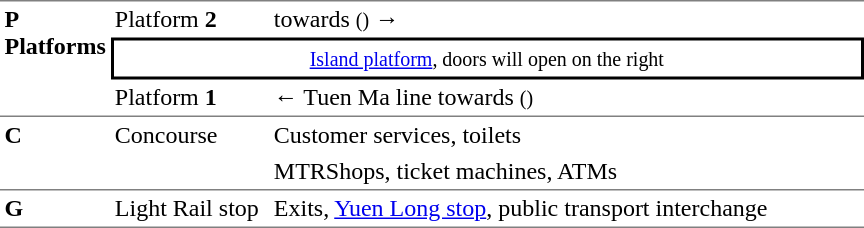<table border=0 cellspacing=0 cellpadding=3>
<tr>
<td style="border-top:solid 1px gray; border-bottom:solid 1px gray;" rowspan=3 width=50 valign=top><strong>P<br>Platforms</strong></td>
<td style="border-top:solid 1px gray;width:100px;">Platform <span><strong>2</strong></span></td>
<td style="border-top:solid 1px gray;width:390px;">  towards  <small>()</small> →</td>
</tr>
<tr>
<td style="border-top:solid 2px black;border-right:solid 2px black;border-left:solid 2px black;border-bottom:solid 2px black;text-align:center;" colspan=2><small><a href='#'>Island platform</a>, doors will open on the right</small></td>
</tr>
<tr>
<td style="border-bottom:solid 1px gray;">Platform <span><strong>1</strong></span></td>
<td style="border-bottom:solid 1px gray;">←  Tuen Ma line towards  <small>()</small></td>
</tr>
<tr>
<td style="border-bottom:solid 1px gray;vertical-align:top;" rowspan=2><strong>C</strong></td>
<td style="border-bottom:solid 1px gray;vertical-align:top;" rowspan=2>Concourse</td>
<td>Customer services, toilets</td>
</tr>
<tr>
<td style="border-bottom:solid 1px gray;">MTRShops, ticket machines, ATMs</td>
</tr>
<tr>
<td style="border-bottom:solid 1px gray;vertical-align:top;" rowspan=6><strong>G</strong></td>
<td style="border-bottom:solid 1px gray;vertical-align:top;">Light Rail stop</td>
<td style="border-bottom:solid 1px gray;vertical-align:top;">Exits,  <a href='#'>Yuen Long stop</a>, public transport interchange</td>
</tr>
</table>
